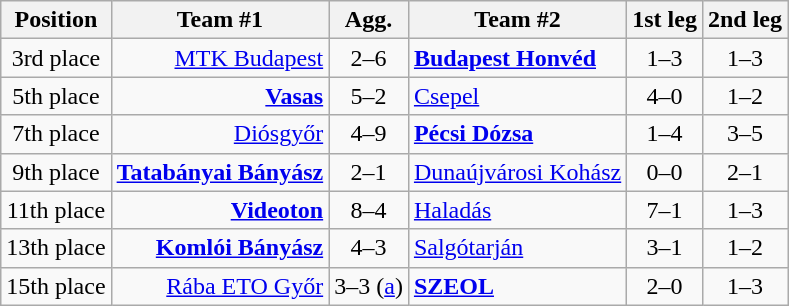<table class="wikitable" style="text-align: center;">
<tr>
<th align="center">Position</th>
<th align="center">Team #1</th>
<th align="center">Agg.</th>
<th align="center">Team #2</th>
<th align="center">1st leg</th>
<th align="center">2nd leg</th>
</tr>
<tr>
<td>3rd place</td>
<td align="right"><a href='#'>MTK Budapest</a></td>
<td>2–6</td>
<td align="left"><strong><a href='#'>Budapest Honvéd</a></strong></td>
<td>1–3</td>
<td>1–3</td>
</tr>
<tr>
<td>5th place</td>
<td align="right"><strong><a href='#'>Vasas</a></strong></td>
<td>5–2</td>
<td align="left"><a href='#'>Csepel</a></td>
<td>4–0</td>
<td>1–2</td>
</tr>
<tr>
<td>7th place</td>
<td align="right"><a href='#'>Diósgyőr</a></td>
<td>4–9</td>
<td align="left"><strong><a href='#'>Pécsi Dózsa</a></strong></td>
<td>1–4</td>
<td>3–5</td>
</tr>
<tr>
<td>9th place</td>
<td align="right"><strong><a href='#'>Tatabányai Bányász</a></strong></td>
<td>2–1</td>
<td align="left"><a href='#'>Dunaújvárosi Kohász</a></td>
<td>0–0</td>
<td>2–1</td>
</tr>
<tr>
<td>11th place</td>
<td align="right"><strong><a href='#'>Videoton</a></strong></td>
<td>8–4</td>
<td align="left"><a href='#'>Haladás</a></td>
<td>7–1</td>
<td>1–3</td>
</tr>
<tr>
<td>13th place</td>
<td align="right"><strong><a href='#'>Komlói Bányász</a></strong></td>
<td>4–3</td>
<td align="left"><a href='#'>Salgótarján</a></td>
<td>3–1</td>
<td>1–2</td>
</tr>
<tr>
<td>15th place</td>
<td align="right"><a href='#'>Rába ETO Győr</a></td>
<td>3–3 (<a href='#'>a</a>)</td>
<td align="left"><strong><a href='#'>SZEOL</a></strong></td>
<td>2–0</td>
<td>1–3</td>
</tr>
</table>
